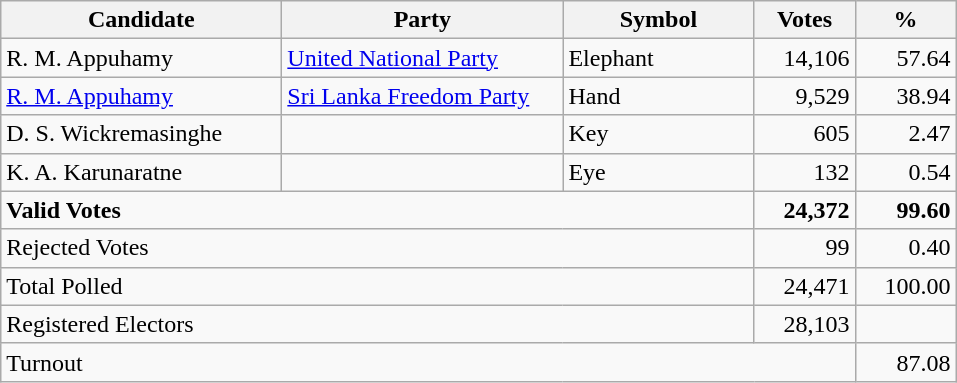<table class="wikitable" border="1" style="text-align:right;">
<tr>
<th align=left width="180">Candidate</th>
<th align=left width="180">Party</th>
<th align=left width="120">Symbol</th>
<th align=left width="60">Votes</th>
<th align=left width="60">%</th>
</tr>
<tr>
<td align=left>R. M. Appuhamy</td>
<td align=left><a href='#'>United National Party</a></td>
<td align=left>Elephant</td>
<td>14,106</td>
<td>57.64</td>
</tr>
<tr>
<td align=left><a href='#'>R. M. Appuhamy</a></td>
<td align=left><a href='#'>Sri Lanka Freedom Party</a></td>
<td align=left>Hand</td>
<td>9,529</td>
<td>38.94</td>
</tr>
<tr>
<td align=left>D. S. Wickremasinghe</td>
<td align=left></td>
<td align=left>Key</td>
<td>605</td>
<td>2.47</td>
</tr>
<tr>
<td align=left>K. A. Karunaratne</td>
<td align=left></td>
<td align=left>Eye</td>
<td>132</td>
<td>0.54</td>
</tr>
<tr>
<td align=left colspan=3><strong>Valid Votes</strong></td>
<td><strong>24,372</strong></td>
<td><strong>99.60</strong></td>
</tr>
<tr>
<td align=left colspan=3>Rejected Votes</td>
<td>99</td>
<td>0.40</td>
</tr>
<tr>
<td align=left colspan=3>Total Polled</td>
<td>24,471</td>
<td>100.00</td>
</tr>
<tr>
<td align=left colspan=3>Registered Electors</td>
<td>28,103</td>
<td></td>
</tr>
<tr>
<td align=left colspan=4>Turnout</td>
<td>87.08</td>
</tr>
</table>
